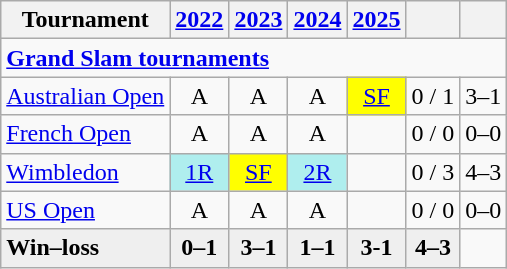<table class="wikitable nowrap" style="text-align:center">
<tr>
<th>Tournament</th>
<th><a href='#'>2022</a></th>
<th><a href='#'>2023</a></th>
<th><a href='#'>2024</a></th>
<th><a href='#'>2025</a></th>
<th></th>
<th></th>
</tr>
<tr>
<td colspan="7" align="left"><strong><a href='#'>Grand Slam tournaments</a></strong></td>
</tr>
<tr>
<td align="left"><a href='#'>Australian Open</a></td>
<td>A</td>
<td>A</td>
<td>A</td>
<td bgcolor="yellow"><a href='#'>SF</a></td>
<td>0 / 1</td>
<td>3–1</td>
</tr>
<tr>
<td align="left"><a href='#'>French Open</a></td>
<td>A</td>
<td>A</td>
<td>A</td>
<td></td>
<td>0 / 0</td>
<td>0–0</td>
</tr>
<tr>
<td align="left"><a href='#'>Wimbledon</a></td>
<td bgcolor="afeeee"><a href='#'>1R</a></td>
<td bgcolor="yellow"><a href='#'>SF</a></td>
<td bgcolor="afeeee"><a href='#'>2R</a></td>
<td></td>
<td>0 / 3</td>
<td>4–3</td>
</tr>
<tr>
<td align="left"><a href='#'>US Open</a></td>
<td>A</td>
<td>A</td>
<td>A</td>
<td></td>
<td>0 / 0</td>
<td>0–0</td>
</tr>
<tr style="background:#efefef;font-weight:bold">
<td align="left">Win–loss</td>
<td>0–1</td>
<td>3–1</td>
<td>1–1</td>
<td>3-1</td>
<td>4–3</td>
</tr>
</table>
